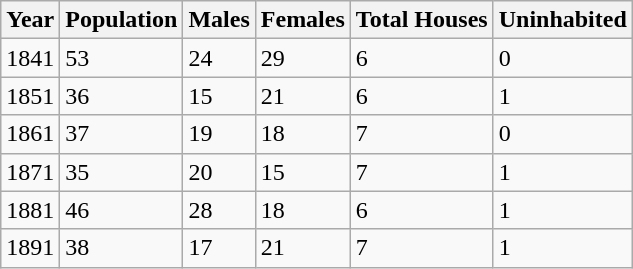<table class="wikitable">
<tr>
<th>Year</th>
<th>Population</th>
<th>Males</th>
<th>Females</th>
<th>Total Houses</th>
<th>Uninhabited</th>
</tr>
<tr>
<td>1841</td>
<td>53</td>
<td>24</td>
<td>29</td>
<td>6</td>
<td>0</td>
</tr>
<tr>
<td>1851</td>
<td>36</td>
<td>15</td>
<td>21</td>
<td>6</td>
<td>1</td>
</tr>
<tr>
<td>1861</td>
<td>37</td>
<td>19</td>
<td>18</td>
<td>7</td>
<td>0</td>
</tr>
<tr>
<td>1871</td>
<td>35</td>
<td>20</td>
<td>15</td>
<td>7</td>
<td>1</td>
</tr>
<tr>
<td>1881</td>
<td>46</td>
<td>28</td>
<td>18</td>
<td>6</td>
<td>1</td>
</tr>
<tr>
<td>1891</td>
<td>38</td>
<td>17</td>
<td>21</td>
<td>7</td>
<td>1</td>
</tr>
</table>
